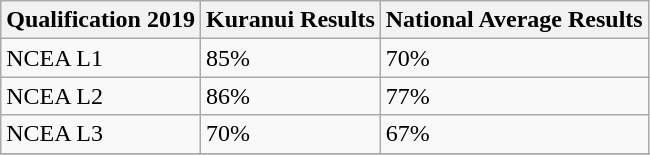<table class="wikitable">
<tr>
<th>Qualification 2019</th>
<th>Kuranui Results</th>
<th>National Average Results</th>
</tr>
<tr>
<td>NCEA L1</td>
<td>85%</td>
<td>70%</td>
</tr>
<tr>
<td>NCEA L2</td>
<td>86%</td>
<td>77%</td>
</tr>
<tr>
<td>NCEA L3</td>
<td>70%</td>
<td>67%</td>
</tr>
<tr>
</tr>
</table>
